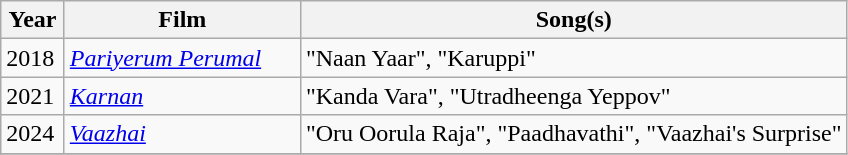<table class="wikitable sortable">
<tr>
<th style="width:35px;">Year</th>
<th style="width:150px;">Film</th>
<th>Song(s)</th>
</tr>
<tr>
<td>2018</td>
<td><em><a href='#'>Pariyerum Perumal</a></em></td>
<td>"Naan Yaar", "Karuppi"</td>
</tr>
<tr>
<td>2021</td>
<td><em><a href='#'>Karnan</a></em></td>
<td>"Kanda Vara", "Utradheenga Yeppov"</td>
</tr>
<tr>
<td>2024</td>
<td><em><a href='#'>Vaazhai</a></em></td>
<td>"Oru Oorula Raja", "Paadhavathi", "Vaazhai's Surprise"</td>
</tr>
<tr>
</tr>
</table>
